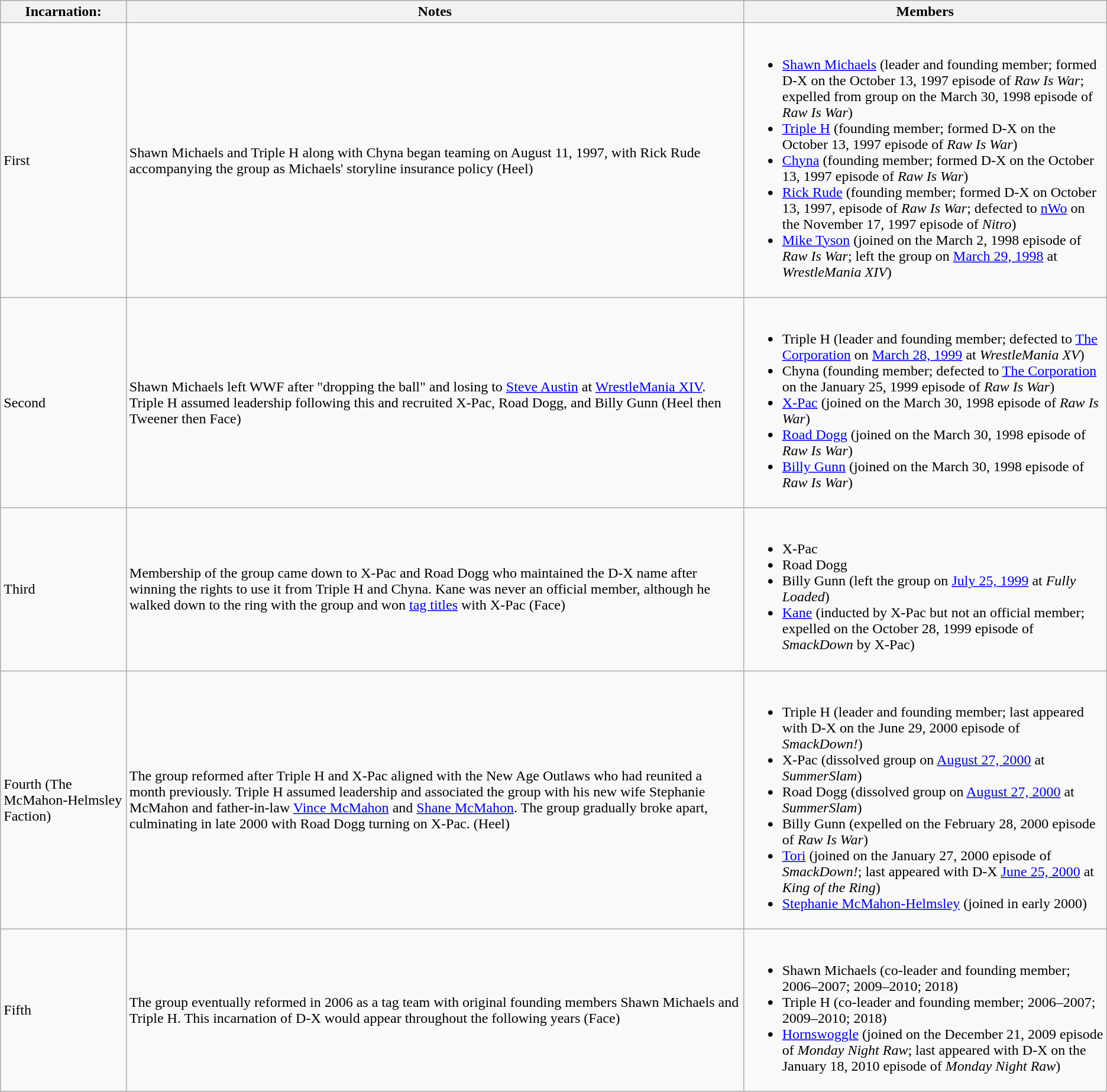<table class=wikitable style="font-size:100%; margin: 0.5em 0 0.5em 1em;">
<tr>
<th>Incarnation:</th>
<th>Notes</th>
<th>Members</th>
</tr>
<tr>
<td>First</td>
<td>Shawn Michaels and Triple H along with Chyna began teaming on August 11, 1997, with Rick Rude accompanying the group as Michaels' storyline insurance policy (Heel)</td>
<td><br><ul><li><a href='#'>Shawn Michaels</a> (leader and founding member; formed D-X on the October 13, 1997 episode of <em>Raw Is War</em>; expelled from group on the March 30, 1998 episode of <em>Raw Is War</em>)</li><li><a href='#'>Triple H</a> (founding member; formed D-X on the October 13, 1997 episode of <em>Raw Is War</em>)</li><li><a href='#'>Chyna</a> (founding member; formed D-X on the October 13, 1997 episode of <em>Raw Is War</em>)</li><li><a href='#'>Rick Rude</a> (founding member; formed D-X on October 13, 1997, episode of <em>Raw Is War</em>; defected to <a href='#'>nWo</a> on the November 17, 1997 episode of <em>Nitro</em>)</li><li><a href='#'>Mike Tyson</a> (joined on the March 2, 1998 episode of <em>Raw Is War</em>; left the group on <a href='#'>March 29, 1998</a> at <em>WrestleMania XIV</em>)</li></ul></td>
</tr>
<tr>
<td>Second</td>
<td>Shawn Michaels left WWF after "dropping the ball" and losing to <a href='#'>Steve Austin</a> at <a href='#'>WrestleMania XIV</a>. Triple H assumed leadership following this and recruited X-Pac, Road Dogg, and Billy Gunn (Heel then Tweener then Face)</td>
<td><br><ul><li>Triple H (leader and founding member; defected to <a href='#'>The Corporation</a> on <a href='#'>March 28, 1999</a> at <em>WrestleMania XV</em>)</li><li>Chyna (founding member; defected to <a href='#'>The Corporation</a> on the January 25, 1999 episode of <em>Raw Is War</em>)</li><li><a href='#'>X-Pac</a> (joined on the March 30, 1998 episode of <em>Raw Is War</em>)</li><li><a href='#'>Road Dogg</a> (joined on the March 30, 1998 episode of <em>Raw Is War</em>)</li><li><a href='#'>Billy Gunn</a> (joined on the March 30, 1998 episode of <em>Raw Is War</em>)</li></ul></td>
</tr>
<tr>
<td>Third</td>
<td>Membership of the group came down to X-Pac and Road Dogg who maintained the D-X name after winning the rights to use it from Triple H and Chyna. Kane was never an official member, although he walked down to the ring with the group and won <a href='#'>tag titles</a> with X-Pac (Face)</td>
<td><br><ul><li>X-Pac</li><li>Road Dogg</li><li>Billy Gunn (left the group on <a href='#'>July 25, 1999</a> at <em>Fully Loaded</em>)</li><li><a href='#'>Kane</a> (inducted by X-Pac but not an official member; expelled on the October 28, 1999 episode of <em>SmackDown</em> by X-Pac)</li></ul></td>
</tr>
<tr>
<td>Fourth (The McMahon-Helmsley Faction)</td>
<td>The group reformed after Triple H and X-Pac aligned with the New Age Outlaws who had reunited a month previously. Triple H assumed leadership and associated the group with his new wife Stephanie McMahon and father-in-law <a href='#'>Vince McMahon</a> and <a href='#'>Shane McMahon</a>. The group gradually broke apart, culminating in late 2000 with Road Dogg turning on X-Pac. (Heel)</td>
<td><br><ul><li>Triple H (leader and founding member; last appeared with D-X on the June 29, 2000 episode of <em>SmackDown!</em>)</li><li>X-Pac (dissolved group on <a href='#'>August 27, 2000</a> at <em>SummerSlam</em>)</li><li>Road Dogg (dissolved group on <a href='#'>August 27, 2000</a> at <em>SummerSlam</em>)</li><li>Billy Gunn (expelled on the February 28, 2000 episode of <em>Raw Is War</em>)</li><li><a href='#'>Tori</a> (joined on the January 27, 2000 episode of <em>SmackDown!</em>; last appeared with D-X <a href='#'>June 25, 2000</a> at <em>King of the Ring</em>)</li><li><a href='#'>Stephanie McMahon-Helmsley</a> (joined in early 2000)</li></ul></td>
</tr>
<tr>
<td>Fifth</td>
<td>The group eventually reformed in 2006 as a tag team with original founding members Shawn Michaels and Triple H. This incarnation of D-X would appear throughout the following years (Face)</td>
<td><br><ul><li>Shawn Michaels (co-leader and founding member; 2006–2007; 2009–2010; 2018)</li><li>Triple H (co-leader and founding member; 2006–2007; 2009–2010; 2018)</li><li><a href='#'>Hornswoggle</a> (joined on the December 21, 2009 episode of <em>Monday Night Raw</em>; last appeared with D-X on the January 18, 2010 episode of <em>Monday Night Raw</em>)</li></ul></td>
</tr>
</table>
